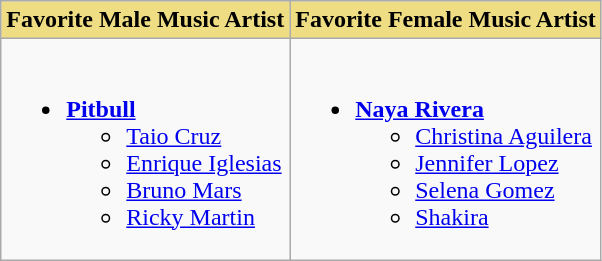<table class="wikitable plainrowheaders">
<tr>
<th style="background:#EEDD82;">Favorite Male Music Artist</th>
<th style="background:#EEDD82;">Favorite Female Music Artist</th>
</tr>
<tr>
<td valign="top"><br><ul><li><strong><a href='#'>Pitbull</a></strong><ul><li><a href='#'>Taio Cruz</a></li><li><a href='#'>Enrique Iglesias</a></li><li><a href='#'>Bruno Mars</a></li><li><a href='#'>Ricky Martin</a></li></ul></li></ul></td>
<td valign="top"><br><ul><li><strong><a href='#'>Naya Rivera</a></strong><ul><li><a href='#'>Christina Aguilera</a></li><li><a href='#'>Jennifer Lopez</a></li><li><a href='#'>Selena Gomez</a></li><li><a href='#'>Shakira</a></li></ul></li></ul></td>
</tr>
</table>
